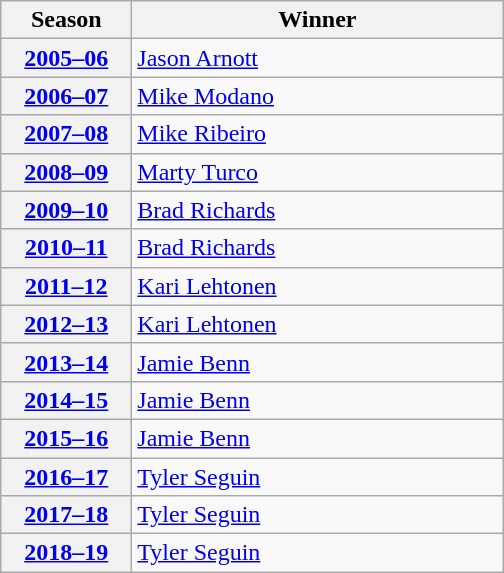<table class="wikitable">
<tr>
<th scope="col" style="width:5em">Season</th>
<th scope="col" style="width:15em">Winner</th>
</tr>
<tr>
<th scope="row"><a href='#'>2005–06</a></th>
<td><a href='#'>Jason Arnott</a></td>
</tr>
<tr>
<th scope="row"><a href='#'>2006–07</a></th>
<td><a href='#'>Mike Modano</a></td>
</tr>
<tr>
<th scope="row"><a href='#'>2007–08</a></th>
<td><a href='#'>Mike Ribeiro</a></td>
</tr>
<tr>
<th scope="row"><a href='#'>2008–09</a></th>
<td><a href='#'>Marty Turco</a></td>
</tr>
<tr>
<th scope="row"><a href='#'>2009–10</a></th>
<td><a href='#'>Brad Richards</a></td>
</tr>
<tr>
<th scope="row"><a href='#'>2010–11</a></th>
<td><a href='#'>Brad Richards</a></td>
</tr>
<tr>
<th scope="row"><a href='#'>2011–12</a></th>
<td><a href='#'>Kari Lehtonen</a></td>
</tr>
<tr>
<th scope="row"><a href='#'>2012–13</a></th>
<td><a href='#'>Kari Lehtonen</a></td>
</tr>
<tr>
<th scope="row"><a href='#'>2013–14</a></th>
<td><a href='#'>Jamie Benn</a></td>
</tr>
<tr>
<th scope="row"><a href='#'>2014–15</a></th>
<td><a href='#'>Jamie Benn</a></td>
</tr>
<tr>
<th scope="row"><a href='#'>2015–16</a></th>
<td><a href='#'>Jamie Benn</a></td>
</tr>
<tr>
<th scope="row"><a href='#'>2016–17</a></th>
<td><a href='#'>Tyler Seguin</a></td>
</tr>
<tr>
<th scope="row"><a href='#'>2017–18</a></th>
<td><a href='#'>Tyler Seguin</a></td>
</tr>
<tr>
<th scope="row"><a href='#'>2018–19</a></th>
<td><a href='#'>Tyler Seguin</a></td>
</tr>
</table>
